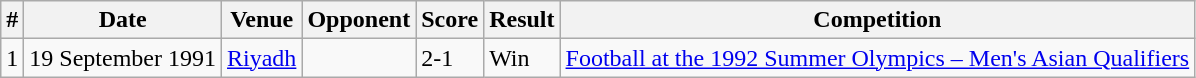<table class="wikitable">
<tr>
<th>#</th>
<th>Date</th>
<th>Venue</th>
<th>Opponent</th>
<th>Score</th>
<th>Result</th>
<th>Competition</th>
</tr>
<tr>
<td>1</td>
<td>19 September 1991</td>
<td><a href='#'>Riyadh</a></td>
<td></td>
<td>2-1</td>
<td>Win</td>
<td><a href='#'>Football at the 1992 Summer Olympics – Men's Asian Qualifiers</a></td>
</tr>
</table>
